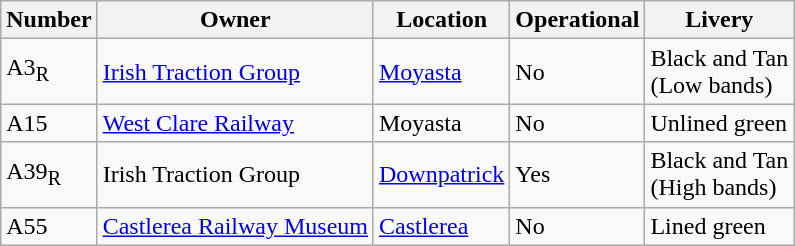<table class="wikitable sortable">
<tr>
<th>Number</th>
<th>Owner</th>
<th>Location</th>
<th>Operational</th>
<th>Livery</th>
</tr>
<tr>
<td>A3<sub>R</sub></td>
<td><a href='#'>Irish Traction Group</a></td>
<td><a href='#'>Moyasta</a></td>
<td>No</td>
<td>Black and Tan<br>(Low bands)</td>
</tr>
<tr>
<td>A15</td>
<td><a href='#'>West Clare Railway</a></td>
<td>Moyasta</td>
<td>No</td>
<td>Unlined green</td>
</tr>
<tr>
<td>A39<sub>R</sub></td>
<td>Irish Traction Group</td>
<td><a href='#'>Downpatrick</a></td>
<td>Yes</td>
<td>Black and Tan<br>(High bands)</td>
</tr>
<tr>
<td>A55</td>
<td><a href='#'>Castlerea Railway Museum</a></td>
<td><a href='#'>Castlerea</a></td>
<td>No</td>
<td>Lined green</td>
</tr>
</table>
